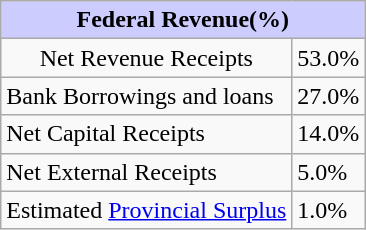<table class="wikitable">
<tr bgcolor = "#ccccff" align=center>
<td colspan=2><strong>Federal Revenue(%)</strong></td>
</tr>
<tr>
<td align=center>Net Revenue Receipts</td>
<td>53.0%</td>
</tr>
<tr>
<td>Bank Borrowings and loans</td>
<td>27.0%</td>
</tr>
<tr>
<td>Net Capital Receipts</td>
<td>14.0%</td>
</tr>
<tr>
<td>Net External Receipts</td>
<td>5.0%</td>
</tr>
<tr>
<td>Estimated <a href='#'>Provincial Surplus</a></td>
<td>1.0%</td>
</tr>
</table>
